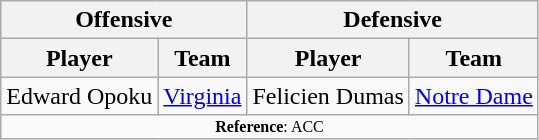<table class="wikitable">
<tr>
<th colspan="2">Offensive</th>
<th colspan="2">Defensive</th>
</tr>
<tr>
<th>Player</th>
<th>Team</th>
<th>Player</th>
<th>Team</th>
</tr>
<tr>
<td>Edward Opoku</td>
<td><a href='#'>Virginia</a></td>
<td>Felicien Dumas</td>
<td><a href='#'>Notre Dame</a></td>
</tr>
<tr>
<td colspan="12"  style="font-size:8pt; text-align:center;"><strong>Reference</strong>: ACC</td>
</tr>
</table>
